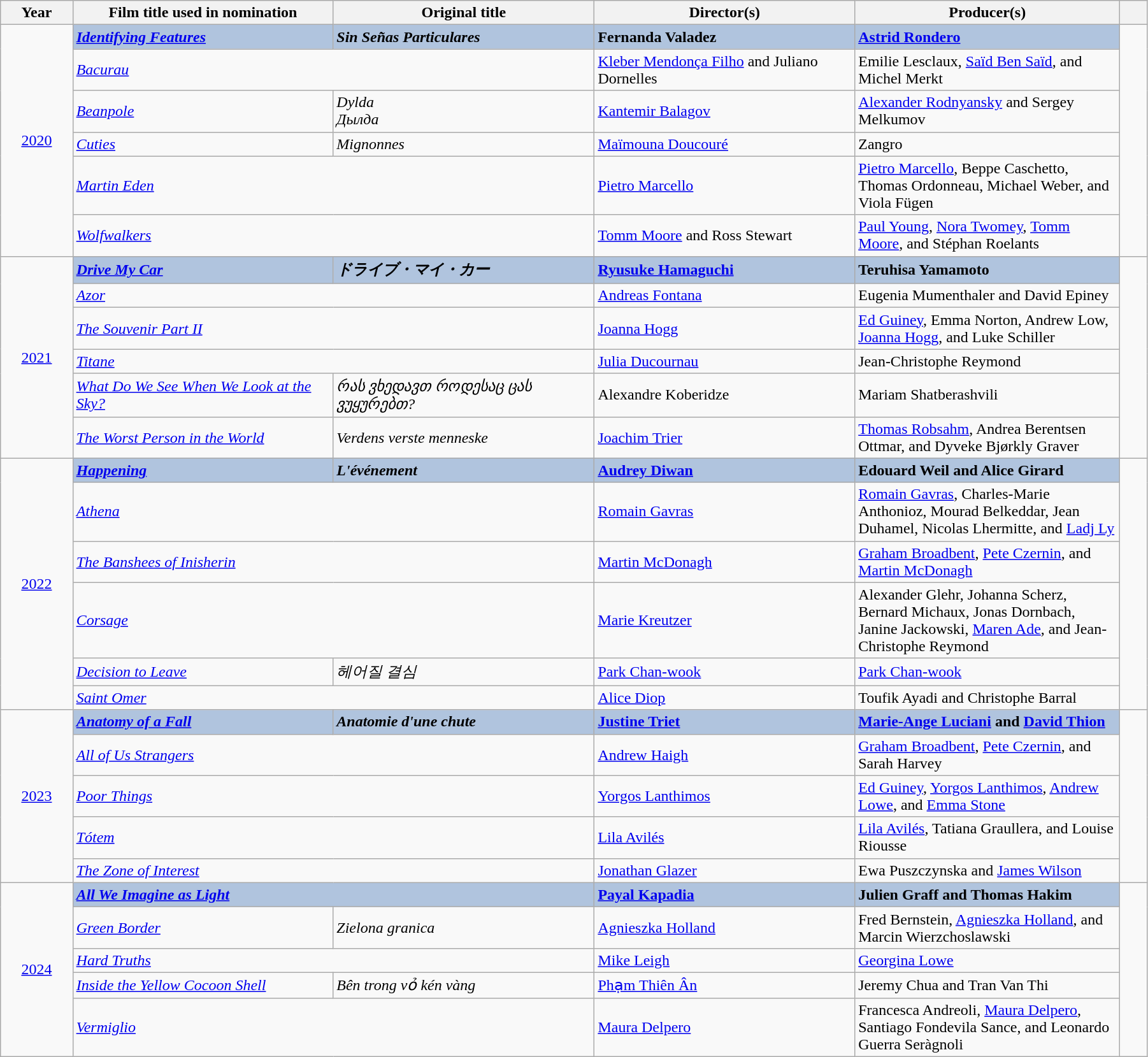<table class="wikitable sortable" width="95%" cellpadding="5">
<tr>
<th width="75">Year</th>
<th width="300">Film title used in nomination</th>
<th width="300">Original title</th>
<th width="300">Director(s)</th>
<th width="300">Producer(s)</th>
<th width="25" class="unsortable"></th>
</tr>
<tr>
<td rowspan="6" style="text-align:center;"><a href='#'>2020</a></td>
<td style="background:#B0C4DE"><strong><em><a href='#'>Identifying Features</a></em></strong></td>
<td style="background:#B0C4DE"><strong><em>Sin Señas Particulares</em></strong></td>
<td style="background:#B0C4DE"><strong>Fernanda Valadez</strong></td>
<td style="background:#B0C4DE"><strong><a href='#'>Astrid Rondero</a></strong></td>
<td rowspan="6" style="text-align:center;"></td>
</tr>
<tr>
<td colspan="2"><em><a href='#'>Bacurau</a></em></td>
<td><a href='#'>Kleber Mendonça Filho</a> and Juliano Dornelles</td>
<td>Emilie Lesclaux, <a href='#'>Saïd Ben Saïd</a>, and Michel Merkt</td>
</tr>
<tr>
<td><em><a href='#'>Beanpole</a></em></td>
<td><em>Dylda</em><br><em>Дылда</em></td>
<td><a href='#'>Kantemir Balagov</a></td>
<td><a href='#'>Alexander Rodnyansky</a> and Sergey Melkumov</td>
</tr>
<tr>
<td><em><a href='#'>Cuties</a></em></td>
<td><em>Mignonnes</em></td>
<td><a href='#'>Maïmouna Doucouré</a></td>
<td>Zangro</td>
</tr>
<tr>
<td colspan="2"><em><a href='#'>Martin Eden</a></em></td>
<td><a href='#'>Pietro Marcello</a></td>
<td><a href='#'>Pietro Marcello</a>, Beppe Caschetto, Thomas Ordonneau, Michael Weber, and Viola Fügen</td>
</tr>
<tr>
<td colspan="2"><em><a href='#'>Wolfwalkers</a></em></td>
<td><a href='#'>Tomm Moore</a> and Ross Stewart</td>
<td><a href='#'>Paul Young</a>, <a href='#'>Nora Twomey</a>, <a href='#'>Tomm Moore</a>, and Stéphan Roelants</td>
</tr>
<tr>
<td rowspan="6" style="text-align:center;"><a href='#'>2021</a></td>
<td style="background:#B0C4DE"><strong><em><a href='#'>Drive My Car</a></em></strong></td>
<td style="background:#B0C4DE"><strong><em>ドライブ・マイ・カー</em></strong></td>
<td style="background:#B0C4DE"><strong><a href='#'>Ryusuke Hamaguchi</a></strong></td>
<td style="background:#B0C4DE"><strong>Teruhisa Yamamoto</strong></td>
<td rowspan="6" style="text-align:center;"></td>
</tr>
<tr>
<td colspan="2"><em><a href='#'>Azor</a></em></td>
<td><a href='#'>Andreas Fontana</a></td>
<td>Eugenia Mumenthaler and David Epiney</td>
</tr>
<tr>
<td colspan="2"><em><a href='#'>The Souvenir Part II</a></em></td>
<td><a href='#'>Joanna Hogg</a></td>
<td><a href='#'>Ed Guiney</a>, Emma Norton, Andrew Low, <a href='#'>Joanna Hogg</a>, and Luke Schiller</td>
</tr>
<tr>
<td colspan="2"><em><a href='#'>Titane</a></em></td>
<td><a href='#'>Julia Ducournau</a></td>
<td>Jean-Christophe Reymond</td>
</tr>
<tr>
<td><em><a href='#'>What Do We See When We Look at the Sky?</a></em></td>
<td><em>რას ვხედავთ როდესაც ცას ვუყურებთ?</em></td>
<td>Alexandre Koberidze</td>
<td>Mariam Shatberashvili</td>
</tr>
<tr>
<td><em><a href='#'>The Worst Person in the World</a></em></td>
<td><em>Verdens verste menneske</em></td>
<td><a href='#'>Joachim Trier</a></td>
<td><a href='#'>Thomas Robsahm</a>, Andrea Berentsen Ottmar, and Dyveke Bjørkly Graver</td>
</tr>
<tr>
<td rowspan="6" style="text-align:center;"><a href='#'>2022</a></td>
<td style="background:#B0C4DE"><strong><em><a href='#'>Happening</a></em></strong></td>
<td style="background:#B0C4DE"><strong><em>L'événement</em></strong></td>
<td style="background:#B0C4DE"><strong><a href='#'>Audrey Diwan</a></strong></td>
<td style="background:#B0C4DE"><strong>Edouard Weil and Alice Girard</strong></td>
<td rowspan="6" style="text-align:center;"></td>
</tr>
<tr>
<td colspan="2"><em><a href='#'>Athena</a></em></td>
<td><a href='#'>Romain Gavras</a></td>
<td><a href='#'>Romain Gavras</a>, Charles-Marie Anthonioz, Mourad Belkeddar, Jean Duhamel, Nicolas Lhermitte, and <a href='#'>Ladj Ly</a></td>
</tr>
<tr>
<td colspan="2"><em><a href='#'>The Banshees of Inisherin</a></em></td>
<td><a href='#'>Martin McDonagh</a></td>
<td><a href='#'>Graham Broadbent</a>, <a href='#'>Pete Czernin</a>, and <a href='#'>Martin McDonagh</a></td>
</tr>
<tr>
<td colspan="2"><em><a href='#'>Corsage</a></em></td>
<td><a href='#'>Marie Kreutzer</a></td>
<td>Alexander Glehr, Johanna Scherz, Bernard Michaux, Jonas Dornbach, Janine Jackowski, <a href='#'>Maren Ade</a>, and Jean-Christophe Reymond</td>
</tr>
<tr>
<td><em><a href='#'>Decision to Leave</a></em></td>
<td><em>헤어질 결심</em></td>
<td><a href='#'>Park Chan-wook</a></td>
<td><a href='#'>Park Chan-wook</a></td>
</tr>
<tr>
<td colspan="2"><em><a href='#'>Saint Omer</a></em></td>
<td><a href='#'>Alice Diop</a></td>
<td>Toufik Ayadi and Christophe Barral</td>
</tr>
<tr>
<td rowspan="5" style="text-align:center;"><a href='#'>2023</a></td>
<td style="background:#B0C4DE"><strong><em><a href='#'>Anatomy of a Fall</a></em></strong></td>
<td style="background:#B0C4DE"><strong><em>Anatomie d'une chute</em></strong></td>
<td style="background:#B0C4DE"><strong><a href='#'>Justine Triet</a></strong></td>
<td style="background:#B0C4DE"><strong><a href='#'>Marie-Ange Luciani</a> and <a href='#'>David Thion</a></strong></td>
<td rowspan="5" style="text-align:center;"></td>
</tr>
<tr>
<td colspan="2"><em><a href='#'>All of Us Strangers</a></em></td>
<td><a href='#'>Andrew Haigh</a></td>
<td><a href='#'>Graham Broadbent</a>, <a href='#'>Pete Czernin</a>, and Sarah Harvey</td>
</tr>
<tr>
<td colspan="2"><em><a href='#'>Poor Things</a></em></td>
<td><a href='#'>Yorgos Lanthimos</a></td>
<td><a href='#'>Ed Guiney</a>, <a href='#'>Yorgos Lanthimos</a>, <a href='#'>Andrew Lowe</a>, and <a href='#'>Emma Stone</a></td>
</tr>
<tr>
<td colspan="2"><em><a href='#'>Tótem</a></em></td>
<td><a href='#'>Lila Avilés</a></td>
<td><a href='#'>Lila Avilés</a>, Tatiana Graullera, and Louise Riousse</td>
</tr>
<tr>
<td colspan="2"><em><a href='#'>The Zone of Interest</a></em></td>
<td><a href='#'>Jonathan Glazer</a></td>
<td>Ewa Puszczynska and <a href='#'>James Wilson</a></td>
</tr>
<tr>
<td rowspan="5" style="text-align:center;"><a href='#'>2024</a></td>
<td colspan="2" style="background:#B0C4DE"><strong><em><a href='#'>All We Imagine as Light</a></em></strong></td>
<td style="background:#B0C4DE"><strong><a href='#'>Payal Kapadia</a></strong></td>
<td style="background:#B0C4DE"><strong>Julien Graff and Thomas Hakim</strong></td>
<td rowspan="5" style="text-align:center;"></td>
</tr>
<tr>
<td><em><a href='#'>Green Border</a></em></td>
<td><em>Zielona granica</em></td>
<td><a href='#'>Agnieszka Holland</a></td>
<td>Fred Bernstein, <a href='#'>Agnieszka Holland</a>, and Marcin Wierzchoslawski</td>
</tr>
<tr>
<td colspan="2"><em><a href='#'>Hard Truths</a></em></td>
<td><a href='#'>Mike Leigh</a></td>
<td><a href='#'>Georgina Lowe</a></td>
</tr>
<tr>
<td><em><a href='#'>Inside the Yellow Cocoon Shell</a></em></td>
<td><em>Bên trong vỏ kén vàng</em></td>
<td><a href='#'>Phạm Thiên Ân</a></td>
<td>Jeremy Chua and Tran Van Thi</td>
</tr>
<tr>
<td colspan="2"><em><a href='#'>Vermiglio</a></em></td>
<td><a href='#'>Maura Delpero</a></td>
<td>Francesca Andreoli, <a href='#'>Maura Delpero</a>, Santiago Fondevila Sance, and Leonardo Guerra Seràgnoli</td>
</tr>
</table>
